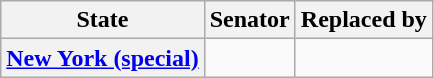<table class="wikitable sortable plainrowheaders">
<tr>
<th scope="col">State</th>
<th scope="col">Senator</th>
<th scope="col">Replaced by</th>
</tr>
<tr>
<th><a href='#'>New York (special)</a></th>
<td></td>
<td></td>
</tr>
</table>
